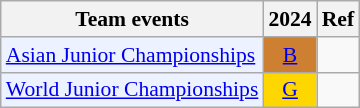<table class="wikitable" style="font-size: 90%; text-align:center">
<tr>
<th>Team events</th>
<th>2024</th>
<th>Ref</th>
</tr>
<tr>
<td bgcolor="#ECF2FF"; align="left"><a href='#'>Asian Junior Championships</a></td>
<td bgcolor=CD7F32><a href='#'>B</a></td>
<td></td>
</tr>
<tr>
<td bgcolor="#ECF2FF"; align="left"><a href='#'>World Junior Championships</a></td>
<td bgcolor=gold><a href='#'>G</a></td>
<td></td>
</tr>
</table>
